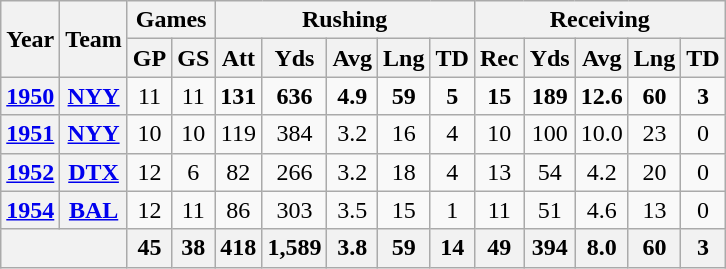<table class="wikitable" style="text-align:center;">
<tr>
<th rowspan="2">Year</th>
<th rowspan="2">Team</th>
<th colspan="2">Games</th>
<th colspan="5">Rushing</th>
<th colspan="5">Receiving</th>
</tr>
<tr>
<th>GP</th>
<th>GS</th>
<th>Att</th>
<th>Yds</th>
<th>Avg</th>
<th>Lng</th>
<th>TD</th>
<th>Rec</th>
<th>Yds</th>
<th>Avg</th>
<th>Lng</th>
<th>TD</th>
</tr>
<tr>
<th><a href='#'>1950</a></th>
<th><a href='#'>NYY</a></th>
<td>11</td>
<td>11</td>
<td><strong>131</strong></td>
<td><strong>636</strong></td>
<td><strong>4.9</strong></td>
<td><strong>59</strong></td>
<td><strong>5</strong></td>
<td><strong>15</strong></td>
<td><strong>189</strong></td>
<td><strong>12.6</strong></td>
<td><strong>60</strong></td>
<td><strong>3</strong></td>
</tr>
<tr>
<th><a href='#'>1951</a></th>
<th><a href='#'>NYY</a></th>
<td>10</td>
<td>10</td>
<td>119</td>
<td>384</td>
<td>3.2</td>
<td>16</td>
<td>4</td>
<td>10</td>
<td>100</td>
<td>10.0</td>
<td>23</td>
<td>0</td>
</tr>
<tr>
<th><a href='#'>1952</a></th>
<th><a href='#'>DTX</a></th>
<td>12</td>
<td>6</td>
<td>82</td>
<td>266</td>
<td>3.2</td>
<td>18</td>
<td>4</td>
<td>13</td>
<td>54</td>
<td>4.2</td>
<td>20</td>
<td>0</td>
</tr>
<tr>
<th><a href='#'>1954</a></th>
<th><a href='#'>BAL</a></th>
<td>12</td>
<td>11</td>
<td>86</td>
<td>303</td>
<td>3.5</td>
<td>15</td>
<td>1</td>
<td>11</td>
<td>51</td>
<td>4.6</td>
<td>13</td>
<td>0</td>
</tr>
<tr>
<th colspan="2"></th>
<th>45</th>
<th>38</th>
<th>418</th>
<th>1,589</th>
<th>3.8</th>
<th>59</th>
<th>14</th>
<th>49</th>
<th>394</th>
<th>8.0</th>
<th>60</th>
<th>3</th>
</tr>
</table>
